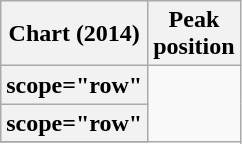<table class="wikitable sortable">
<tr>
<th scope="col">Chart (2014)</th>
<th scope="col">Peak<br>position</th>
</tr>
<tr>
<th>scope="row" </th>
</tr>
<tr>
<th>scope="row" </th>
</tr>
<tr>
</tr>
</table>
